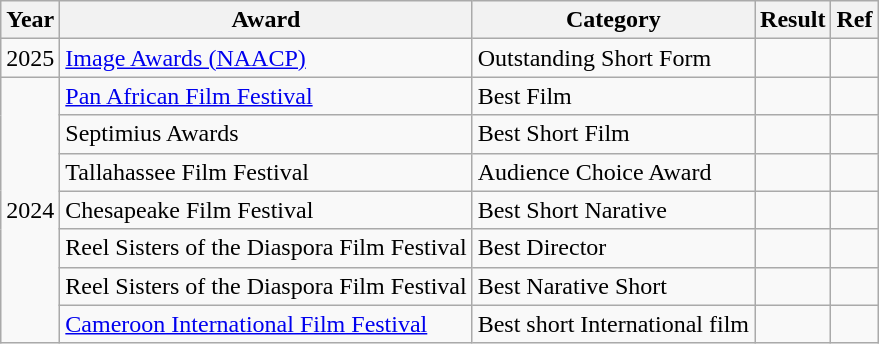<table class="wikitable">
<tr>
<th>Year</th>
<th>Award</th>
<th>Category</th>
<th>Result</th>
<th>Ref</th>
</tr>
<tr>
<td>2025</td>
<td><a href='#'>Image Awards (NAACP)</a></td>
<td>Outstanding Short Form</td>
<td></td>
<td></td>
</tr>
<tr>
<td rowspan="7">2024</td>
<td><a href='#'>Pan African Film Festival</a></td>
<td>Best Film</td>
<td></td>
<td></td>
</tr>
<tr>
<td>Septimius Awards</td>
<td>Best Short Film</td>
<td></td>
<td></td>
</tr>
<tr>
<td>Tallahassee Film Festival</td>
<td>Audience Choice Award</td>
<td></td>
<td></td>
</tr>
<tr>
<td>Chesapeake Film Festival</td>
<td>Best Short Narative</td>
<td></td>
<td></td>
</tr>
<tr>
<td>Reel Sisters of the Diaspora Film Festival</td>
<td>Best Director</td>
<td></td>
<td></td>
</tr>
<tr>
<td>Reel Sisters of the Diaspora Film Festival</td>
<td>Best Narative Short</td>
<td></td>
<td></td>
</tr>
<tr>
<td><a href='#'>Cameroon International Film Festival</a></td>
<td>Best short International film</td>
<td></td>
<td></td>
</tr>
</table>
